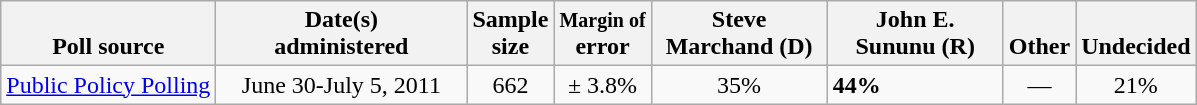<table class="wikitable">
<tr valign= bottom>
<th>Poll source</th>
<th style="width:160px;">Date(s)<br>administered</th>
<th class=small>Sample<br>size</th>
<th><small>Margin of</small><br>error</th>
<th style="width:110px;">Steve<br>Marchand (D)</th>
<th style="width:110px;">John E.<br>Sununu (R)</th>
<th>Other</th>
<th>Undecided</th>
</tr>
<tr>
<td><a href='#'>Public Policy Polling</a></td>
<td align=center>June 30-July 5, 2011</td>
<td align=center>662</td>
<td align=center>± 3.8%</td>
<td align=center>35%</td>
<td><strong>44%</strong></td>
<td align=center>—</td>
<td align=center>21%</td>
</tr>
</table>
